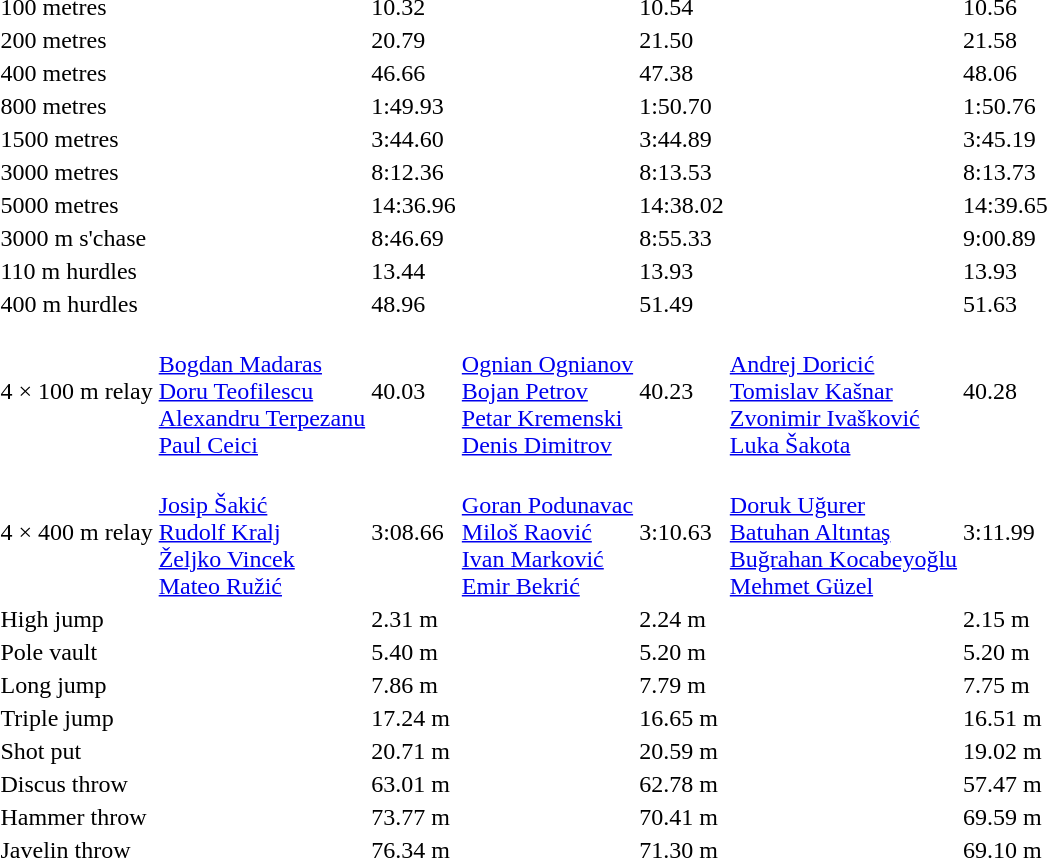<table>
<tr>
<td>100 metres</td>
<td></td>
<td>10.32</td>
<td></td>
<td>10.54</td>
<td></td>
<td>10.56</td>
</tr>
<tr>
<td>200 metres</td>
<td></td>
<td>20.79</td>
<td></td>
<td>21.50</td>
<td></td>
<td>21.58</td>
</tr>
<tr>
<td>400 metres</td>
<td></td>
<td>46.66</td>
<td></td>
<td>47.38</td>
<td></td>
<td>48.06</td>
</tr>
<tr>
<td>800 metres</td>
<td></td>
<td>1:49.93</td>
<td></td>
<td>1:50.70</td>
<td></td>
<td>1:50.76</td>
</tr>
<tr>
<td>1500 metres</td>
<td></td>
<td>3:44.60</td>
<td></td>
<td>3:44.89</td>
<td></td>
<td>3:45.19</td>
</tr>
<tr>
<td>3000 metres</td>
<td></td>
<td>8:12.36 </td>
<td></td>
<td>8:13.53 </td>
<td></td>
<td>8:13.73 </td>
</tr>
<tr>
<td>5000 metres</td>
<td></td>
<td>14:36.96</td>
<td></td>
<td>14:38.02</td>
<td></td>
<td>14:39.65 </td>
</tr>
<tr>
<td>3000 m s'chase</td>
<td></td>
<td>8:46.69</td>
<td></td>
<td>8:55.33</td>
<td></td>
<td>9:00.89</td>
</tr>
<tr>
<td>110 m hurdles</td>
<td></td>
<td>13.44</td>
<td></td>
<td>13.93</td>
<td></td>
<td>13.93</td>
</tr>
<tr>
<td>400 m hurdles</td>
<td></td>
<td>48.96</td>
<td></td>
<td>51.49</td>
<td></td>
<td>51.63</td>
</tr>
<tr>
<td>4 × 100 m relay</td>
<td><br><a href='#'>Bogdan Madaras</a><br><a href='#'>Doru Teofilescu</a><br><a href='#'>Alexandru Terpezanu</a><br><a href='#'>Paul Ceici</a></td>
<td>40.03</td>
<td><br><a href='#'>Ognian Ognianov</a><br><a href='#'>Bojan Petrov</a><br><a href='#'>Petar Kremenski</a><br><a href='#'>Denis Dimitrov</a></td>
<td>40.23</td>
<td><br><a href='#'>Andrej Doricić</a><br><a href='#'>Tomislav Kašnar</a><br><a href='#'>Zvonimir Ivašković</a><br><a href='#'>Luka Šakota</a></td>
<td>40.28</td>
</tr>
<tr>
<td>4 × 400 m relay</td>
<td><br><a href='#'>Josip Šakić</a><br><a href='#'>Rudolf Kralj</a><br><a href='#'>Željko Vincek</a><br><a href='#'>Mateo Ružić</a></td>
<td>3:08.66</td>
<td><br><a href='#'>Goran Podunavac</a><br><a href='#'>Miloš Raović</a><br><a href='#'>Ivan Marković</a><br><a href='#'>Emir Bekrić</a></td>
<td>3:10.63</td>
<td><br><a href='#'>Doruk Uğurer</a><br><a href='#'>Batuhan Altıntaş</a><br><a href='#'>Buğrahan Kocabeyoğlu</a><br><a href='#'>Mehmet Güzel</a></td>
<td>3:11.99</td>
</tr>
<tr>
<td>High jump</td>
<td></td>
<td>2.31 m </td>
<td></td>
<td>2.24 m</td>
<td></td>
<td>2.15 m</td>
</tr>
<tr>
<td>Pole vault</td>
<td></td>
<td>5.40 m</td>
<td></td>
<td>5.20 m</td>
<td></td>
<td>5.20 m</td>
</tr>
<tr>
<td>Long jump</td>
<td></td>
<td>7.86 m </td>
<td></td>
<td>7.79 m</td>
<td></td>
<td>7.75 m</td>
</tr>
<tr>
<td>Triple jump</td>
<td></td>
<td>17.24 m</td>
<td></td>
<td>16.65 m</td>
<td></td>
<td>16.51 m </td>
</tr>
<tr>
<td>Shot put</td>
<td></td>
<td>20.71 m</td>
<td></td>
<td>20.59 m</td>
<td></td>
<td>19.02 m</td>
</tr>
<tr>
<td>Discus throw</td>
<td></td>
<td>63.01 m</td>
<td></td>
<td>62.78 m</td>
<td></td>
<td>57.47 m</td>
</tr>
<tr>
<td>Hammer throw</td>
<td></td>
<td>73.77 m</td>
<td></td>
<td>70.41 m </td>
<td></td>
<td>69.59 m</td>
</tr>
<tr>
<td>Javelin throw</td>
<td></td>
<td>76.34 m</td>
<td></td>
<td>71.30 m</td>
<td></td>
<td>69.10 m</td>
</tr>
</table>
